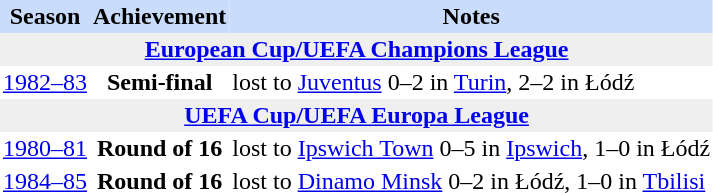<table class="toccolours" border="0" cellpadding="2" cellspacing="0" style="float:left;margin:0.5em">
<tr style="background:#cadcfb">
<th>Season</th>
<th>Achievement</th>
<th>Notes</th>
</tr>
<tr>
<th colspan="4" style="background:#efefef"><a href='#'>European Cup/UEFA Champions League</a></th>
</tr>
<tr>
<td style="text-align:center"><a href='#'>1982–83</a></td>
<td style="text-align:center"><strong>Semi-final</strong></td>
<td style="text-align:left">lost to  <a href='#'>Juventus</a> 0–2 in <a href='#'>Turin</a>, 2–2 in Łódź</td>
</tr>
<tr>
<th colspan="4" style="background:#efefef"><a href='#'>UEFA Cup/UEFA Europa League</a></th>
</tr>
<tr>
<td style="text-align:center"><a href='#'>1980–81</a></td>
<td style="text-align:center"><strong>Round of 16</strong></td>
<td style="text-align:left">lost to  <a href='#'>Ipswich Town</a> 0–5 in <a href='#'>Ipswich</a>, 1–0 in Łódź</td>
</tr>
<tr>
<td style="text-align:center"><a href='#'>1984–85</a></td>
<td style="text-align:center"><strong>Round of 16</strong></td>
<td style="text-align:left">lost to  <a href='#'>Dinamo Minsk</a> 0–2 in Łódź, 1–0 in <a href='#'>Tbilisi</a></td>
</tr>
</table>
